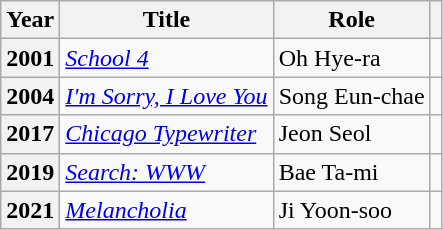<table class="wikitable plainrowheaders sortable">
<tr>
<th scope="col">Year</th>
<th scope="col">Title</th>
<th scope="col">Role</th>
<th scope="col" class="unsortable"></th>
</tr>
<tr>
<th scope="row">2001</th>
<td><em><a href='#'>School 4</a></em></td>
<td>Oh Hye-ra</td>
<td style="text-align:center"></td>
</tr>
<tr>
<th scope="row">2004</th>
<td><em><a href='#'>I'm Sorry, I Love You</a></em></td>
<td>Song Eun-chae</td>
<td style="text-align:center"></td>
</tr>
<tr>
<th scope="row">2017</th>
<td><em><a href='#'>Chicago Typewriter</a></em></td>
<td>Jeon Seol</td>
<td style="text-align:center"></td>
</tr>
<tr>
<th scope="row">2019</th>
<td><em><a href='#'>Search: WWW</a></em></td>
<td>Bae Ta-mi</td>
<td style="text-align:center"></td>
</tr>
<tr>
<th scope="row">2021</th>
<td><em><a href='#'>Melancholia</a></em></td>
<td>Ji Yoon-soo</td>
<td style="text-align:center"></td>
</tr>
</table>
